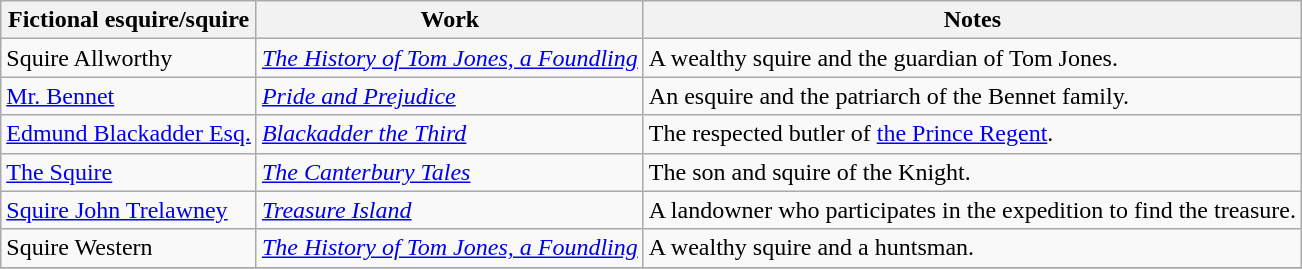<table class="wikitable sortable">
<tr>
<th>Fictional esquire/squire</th>
<th>Work</th>
<th class="unsortable">Notes</th>
</tr>
<tr>
<td>Squire Allworthy</td>
<td><em><a href='#'>The History of Tom Jones, a Foundling</a></em></td>
<td>A wealthy squire and the guardian of Tom Jones.</td>
</tr>
<tr>
<td><a href='#'>Mr. Bennet</a></td>
<td><em><a href='#'>Pride and Prejudice</a></em></td>
<td>An esquire and the patriarch of the Bennet family.</td>
</tr>
<tr>
<td><a href='#'>Edmund Blackadder Esq.</a></td>
<td><em><a href='#'>Blackadder the Third</a></em></td>
<td>The respected butler of <a href='#'>the Prince Regent</a>.</td>
</tr>
<tr>
<td><a href='#'>The Squire</a></td>
<td><em><a href='#'>The Canterbury Tales</a></em></td>
<td>The son and squire of the Knight.</td>
</tr>
<tr>
<td><a href='#'>Squire John Trelawney</a></td>
<td><em><a href='#'>Treasure Island</a></em></td>
<td>A landowner who participates in the expedition to find the treasure.</td>
</tr>
<tr>
<td>Squire Western</td>
<td><em><a href='#'>The History of Tom Jones, a Foundling</a></em></td>
<td>A wealthy squire and a huntsman.</td>
</tr>
<tr>
</tr>
</table>
